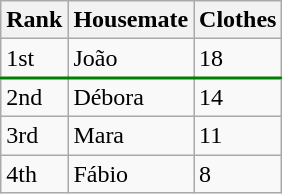<table class="wikitable">
<tr>
<th>Rank</th>
<th>Housemate</th>
<th>Clothes</th>
</tr>
<tr style="border-bottom:2px solid green;">
<td>1st</td>
<td>João</td>
<td>18</td>
</tr>
<tr>
<td>2nd</td>
<td>Débora</td>
<td>14</td>
</tr>
<tr>
<td>3rd</td>
<td>Mara</td>
<td>11</td>
</tr>
<tr>
<td>4th</td>
<td>Fábio</td>
<td>8</td>
</tr>
</table>
